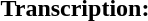<table class="toccolours" style="float:left; margin:1em">
<tr>
<td><strong>Transcription:</strong><br></td>
</tr>
</table>
